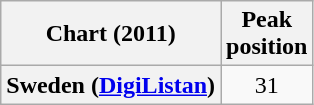<table class="wikitable plainrowheaders" style="text-align:center">
<tr>
<th scope="col">Chart (2011)</th>
<th scope="col">Peak<br>position</th>
</tr>
<tr>
<th scope="row">Sweden (<a href='#'>DigiListan</a>)</th>
<td>31</td>
</tr>
</table>
